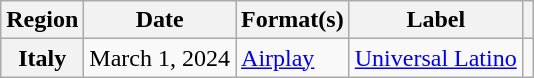<table class="wikitable plainrowheaders">
<tr>
<th scope="col">Region</th>
<th scope="col">Date</th>
<th scope="col">Format(s)</th>
<th scope="col">Label</th>
<th scope="col"></th>
</tr>
<tr>
<th scope="row">Italy</th>
<td>March 1, 2024</td>
<td><a href='#'>Airplay</a></td>
<td><a href='#'>Universal Latino</a></td>
<td style="text-align:center;"></td>
</tr>
</table>
